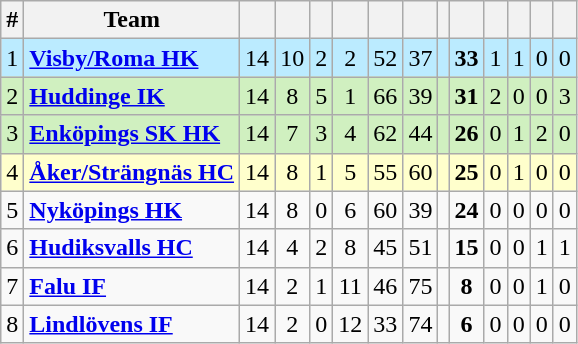<table class="wikitable sortable">
<tr>
<th>#</th>
<th>Team</th>
<th></th>
<th></th>
<th></th>
<th></th>
<th></th>
<th></th>
<th></th>
<th></th>
<th></th>
<th></th>
<th></th>
<th></th>
</tr>
<tr style="background: #BBEBFF;">
<td>1</td>
<td><strong><a href='#'>Visby/Roma HK</a></strong></td>
<td style="text-align: center;">14</td>
<td style="text-align: center;">10</td>
<td style="text-align: center;">2</td>
<td style="text-align: center;">2</td>
<td style="text-align: center;">52</td>
<td style="text-align: center;">37</td>
<td style="text-align: center;"></td>
<td style="text-align: center;"><strong>33</strong></td>
<td style="text-align: center;">1</td>
<td style="text-align: center;">1</td>
<td style="text-align: center;">0</td>
<td style="text-align: center;">0</td>
</tr>
<tr style="background: #D0F0C0;">
<td>2</td>
<td><strong><a href='#'>Huddinge IK</a></strong></td>
<td style="text-align: center;">14</td>
<td style="text-align: center;">8</td>
<td style="text-align: center;">5</td>
<td style="text-align: center;">1</td>
<td style="text-align: center;">66</td>
<td style="text-align: center;">39</td>
<td style="text-align: center;"></td>
<td style="text-align: center;"><strong>31</strong></td>
<td style="text-align: center;">2</td>
<td style="text-align: center;">0</td>
<td style="text-align: center;">0</td>
<td style="text-align: center;">3</td>
</tr>
<tr style="background: #D0F0C0;">
<td>3</td>
<td><strong><a href='#'>Enköpings SK HK</a></strong></td>
<td style="text-align: center;">14</td>
<td style="text-align: center;">7</td>
<td style="text-align: center;">3</td>
<td style="text-align: center;">4</td>
<td style="text-align: center;">62</td>
<td style="text-align: center;">44</td>
<td style="text-align: center;"></td>
<td style="text-align: center;"><strong>26</strong></td>
<td style="text-align: center;">0</td>
<td style="text-align: center;">1</td>
<td style="text-align: center;">2</td>
<td style="text-align: center;">0</td>
</tr>
<tr style="background: #FFFFCC;">
<td>4</td>
<td><strong><a href='#'>Åker/Strängnäs HC</a></strong></td>
<td style="text-align: center;">14</td>
<td style="text-align: center;">8</td>
<td style="text-align: center;">1</td>
<td style="text-align: center;">5</td>
<td style="text-align: center;">55</td>
<td style="text-align: center;">60</td>
<td style="text-align: center;"></td>
<td style="text-align: center;"><strong>25</strong></td>
<td style="text-align: center;">0</td>
<td style="text-align: center;">1</td>
<td style="text-align: center;">0</td>
<td style="text-align: center;">0</td>
</tr>
<tr>
<td>5</td>
<td><strong><a href='#'>Nyköpings HK</a></strong></td>
<td style="text-align: center;">14</td>
<td style="text-align: center;">8</td>
<td style="text-align: center;">0</td>
<td style="text-align: center;">6</td>
<td style="text-align: center;">60</td>
<td style="text-align: center;">39</td>
<td style="text-align: center;"></td>
<td style="text-align: center;"><strong>24</strong></td>
<td style="text-align: center;">0</td>
<td style="text-align: center;">0</td>
<td style="text-align: center;">0</td>
<td style="text-align: center;">0</td>
</tr>
<tr>
<td>6</td>
<td><strong><a href='#'>Hudiksvalls HC</a></strong></td>
<td style="text-align: center;">14</td>
<td style="text-align: center;">4</td>
<td style="text-align: center;">2</td>
<td style="text-align: center;">8</td>
<td style="text-align: center;">45</td>
<td style="text-align: center;">51</td>
<td style="text-align: center;"></td>
<td style="text-align: center;"><strong>15</strong></td>
<td style="text-align: center;">0</td>
<td style="text-align: center;">0</td>
<td style="text-align: center;">1</td>
<td style="text-align: center;">1</td>
</tr>
<tr>
<td>7</td>
<td><strong><a href='#'>Falu IF</a></strong></td>
<td style="text-align: center;">14</td>
<td style="text-align: center;">2</td>
<td style="text-align: center;">1</td>
<td style="text-align: center;">11</td>
<td style="text-align: center;">46</td>
<td style="text-align: center;">75</td>
<td style="text-align: center;"></td>
<td style="text-align: center;"><strong>8</strong></td>
<td style="text-align: center;">0</td>
<td style="text-align: center;">0</td>
<td style="text-align: center;">1</td>
<td style="text-align: center;">0</td>
</tr>
<tr>
<td>8</td>
<td><strong><a href='#'>Lindlövens IF</a></strong></td>
<td style="text-align: center;">14</td>
<td style="text-align: center;">2</td>
<td style="text-align: center;">0</td>
<td style="text-align: center;">12</td>
<td style="text-align: center;">33</td>
<td style="text-align: center;">74</td>
<td style="text-align: center;"></td>
<td style="text-align: center;"><strong>6</strong></td>
<td style="text-align: center;">0</td>
<td style="text-align: center;">0</td>
<td style="text-align: center;">0</td>
<td style="text-align: center;">0</td>
</tr>
</table>
